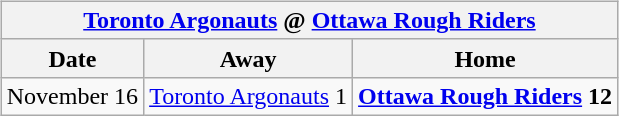<table cellspacing="10">
<tr>
<td valign="top"><br><table class="wikitable">
<tr>
<th colspan="4"><a href='#'>Toronto Argonauts</a> @ <a href='#'>Ottawa Rough Riders</a></th>
</tr>
<tr>
<th>Date</th>
<th>Away</th>
<th>Home</th>
</tr>
<tr>
<td>November 16</td>
<td><a href='#'>Toronto Argonauts</a> 1</td>
<td><strong><a href='#'>Ottawa Rough Riders</a> 12</strong></td>
</tr>
</table>
</td>
</tr>
</table>
